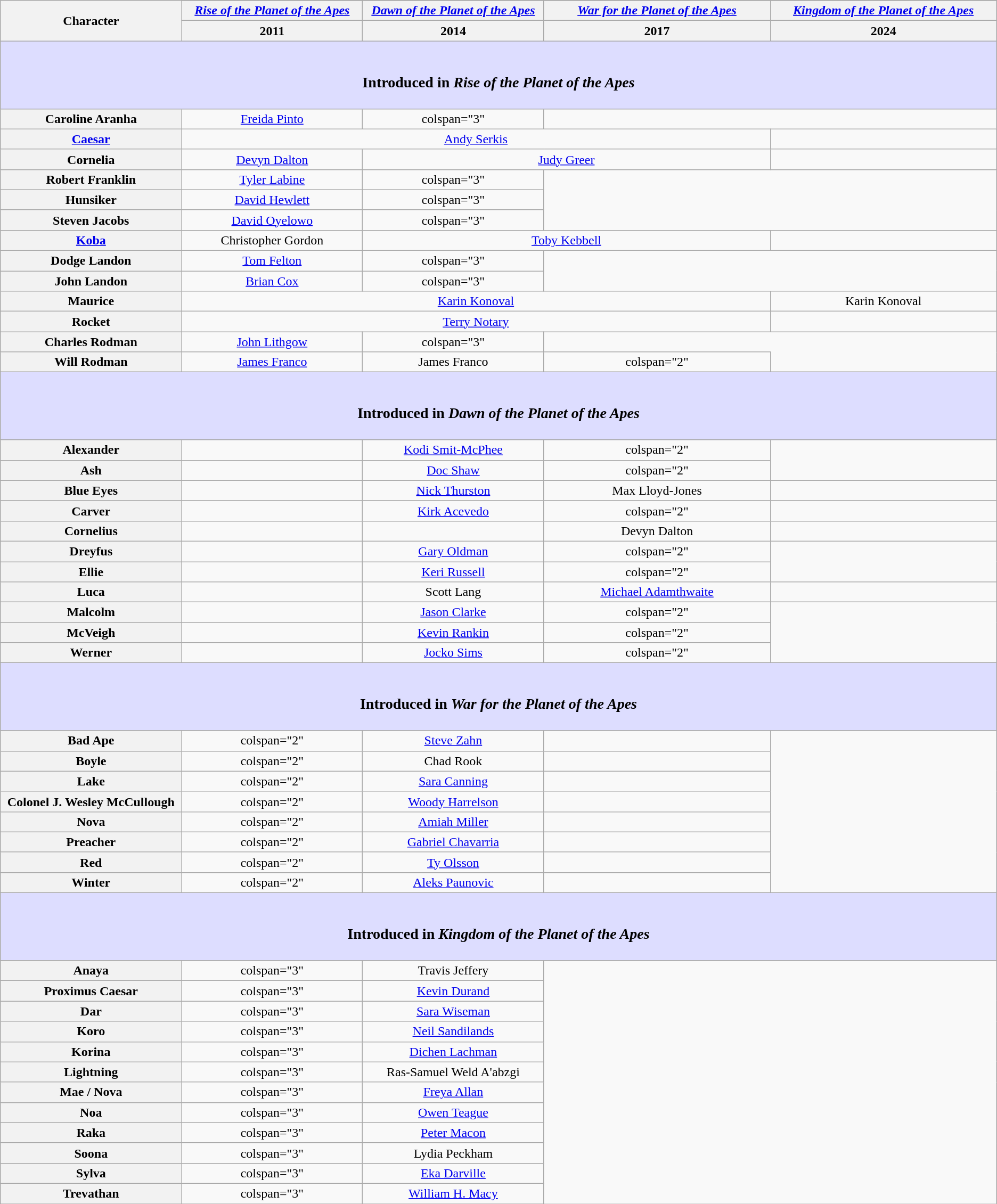<table class="wikitable" style="text-align:center; width: to 99%">
<tr>
<th rowspan="3" style="width:7.6%;">Character</th>
</tr>
<tr>
<th style="text-align:center; width:7.6%;"><em><a href='#'>Rise of the Planet of the Apes</a></em></th>
<th style="text-align:center; width:7.6%;"><em><a href='#'>Dawn of the Planet of the Apes</a></em></th>
<th style="text-align:center; width:9.5%;"><em><a href='#'>War for the Planet of the Apes</a></em></th>
<th style="text-align:center; width:9.5%;"><em><a href='#'>Kingdom of the Planet of the Apes</a></em></th>
</tr>
<tr>
<th>2011</th>
<th>2014</th>
<th>2017</th>
<th>2024</th>
</tr>
<tr>
<th scope="row" colspan="5" style="background:#ddf;"><br><h3>Introduced in <em>Rise of the Planet of the Apes</em></h3></th>
</tr>
<tr>
<th scope="row">Caroline Aranha</th>
<td><a href='#'>Freida Pinto</a></td>
<td>colspan="3" </td>
</tr>
<tr>
<th scope="row"><a href='#'>Caesar</a></th>
<td colspan="3"><a href='#'>Andy Serkis</a></td>
<td></td>
</tr>
<tr>
<th scope="row">Cornelia</th>
<td><a href='#'>Devyn Dalton</a></td>
<td colspan="2"><a href='#'>Judy Greer</a></td>
<td></td>
</tr>
<tr>
<th scope="row">Robert Franklin</th>
<td><a href='#'>Tyler Labine</a></td>
<td>colspan="3" </td>
</tr>
<tr>
<th scope="row">Hunsiker</th>
<td><a href='#'>David Hewlett</a></td>
<td>colspan="3" </td>
</tr>
<tr>
<th scope="row">Steven Jacobs</th>
<td><a href='#'>David Oyelowo</a></td>
<td>colspan="3" </td>
</tr>
<tr>
<th scope="row"><a href='#'>Koba</a></th>
<td>Christopher Gordon</td>
<td colspan="2"><a href='#'>Toby Kebbell</a></td>
<td></td>
</tr>
<tr>
<th scope="row">Dodge Landon</th>
<td><a href='#'>Tom Felton</a></td>
<td>colspan="3" </td>
</tr>
<tr>
<th scope="row">John Landon</th>
<td><a href='#'>Brian Cox</a></td>
<td>colspan="3" </td>
</tr>
<tr>
<th scope="row">Maurice</th>
<td colspan="3"><a href='#'>Karin Konoval</a></td>
<td>Karin Konoval</td>
</tr>
<tr>
<th scope="row">Rocket</th>
<td colspan="3"><a href='#'>Terry Notary</a></td>
<td></td>
</tr>
<tr>
<th scope="row">Charles Rodman</th>
<td><a href='#'>John Lithgow</a></td>
<td>colspan="3" </td>
</tr>
<tr>
<th scope="row">Will Rodman</th>
<td><a href='#'>James Franco</a></td>
<td>James Franco</td>
<td>colspan="2" </td>
</tr>
<tr>
<th scope="row" colspan="5" style="background:#ddf;"><br><h3>Introduced in <em>Dawn of the Planet of the Apes</em></h3></th>
</tr>
<tr>
<th scope="row">Alexander</th>
<td></td>
<td><a href='#'>Kodi Smit-McPhee</a></td>
<td>colspan="2" </td>
</tr>
<tr>
<th scope="row">Ash</th>
<td></td>
<td><a href='#'>Doc Shaw</a></td>
<td>colspan="2" </td>
</tr>
<tr>
<th scope="row">Blue Eyes</th>
<td></td>
<td><a href='#'>Nick Thurston</a></td>
<td>Max Lloyd-Jones</td>
<td></td>
</tr>
<tr>
<th scope="row">Carver</th>
<td></td>
<td><a href='#'>Kirk Acevedo</a></td>
<td>colspan="2" </td>
</tr>
<tr>
<th scope="row">Cornelius</th>
<td></td>
<td></td>
<td>Devyn Dalton</td>
<td></td>
</tr>
<tr>
<th scope="row">Dreyfus</th>
<td></td>
<td><a href='#'>Gary Oldman</a></td>
<td>colspan="2" </td>
</tr>
<tr>
<th scope="row">Ellie</th>
<td></td>
<td><a href='#'>Keri Russell</a></td>
<td>colspan="2" </td>
</tr>
<tr>
<th scope="row">Luca</th>
<td></td>
<td>Scott Lang</td>
<td><a href='#'>Michael Adamthwaite</a></td>
<td></td>
</tr>
<tr>
<th scope="row">Malcolm</th>
<td></td>
<td><a href='#'>Jason Clarke</a></td>
<td>colspan="2" </td>
</tr>
<tr>
<th scope="row">McVeigh</th>
<td></td>
<td><a href='#'>Kevin Rankin</a></td>
<td>colspan="2" </td>
</tr>
<tr>
<th scope="row">Werner</th>
<td></td>
<td><a href='#'>Jocko Sims</a></td>
<td>colspan="2" </td>
</tr>
<tr>
<th scope="row" colspan="5" style="background:#ddf;"><br><h3>Introduced in <em>War for the Planet of the Apes</em></h3></th>
</tr>
<tr>
<th scope="row">Bad Ape</th>
<td>colspan="2" </td>
<td><a href='#'>Steve Zahn</a></td>
<td></td>
</tr>
<tr>
<th scope="row">Boyle</th>
<td>colspan="2" </td>
<td>Chad Rook</td>
<td></td>
</tr>
<tr>
<th scope="row">Lake</th>
<td>colspan="2" </td>
<td><a href='#'>Sara Canning</a></td>
<td></td>
</tr>
<tr>
<th scope="row">Colonel J. Wesley McCullough</th>
<td>colspan="2" </td>
<td><a href='#'>Woody Harrelson</a></td>
<td></td>
</tr>
<tr>
<th scope="row">Nova</th>
<td>colspan="2" </td>
<td><a href='#'>Amiah Miller</a></td>
<td></td>
</tr>
<tr>
<th scope="row">Preacher</th>
<td>colspan="2" </td>
<td><a href='#'>Gabriel Chavarria</a></td>
<td></td>
</tr>
<tr>
<th scope="row">Red</th>
<td>colspan="2" </td>
<td><a href='#'>Ty Olsson</a></td>
<td></td>
</tr>
<tr>
<th scope="row">Winter</th>
<td>colspan="2" </td>
<td><a href='#'>Aleks Paunovic</a></td>
<td></td>
</tr>
<tr>
<th scope="row" colspan="5" style="background:#ddf;"><br><h3>Introduced in <em>Kingdom of the Planet of the Apes</em></h3></th>
</tr>
<tr>
<th scope="row">Anaya</th>
<td>colspan="3" </td>
<td>Travis Jeffery</td>
</tr>
<tr>
<th scope="row">Proximus Caesar</th>
<td>colspan="3" </td>
<td><a href='#'>Kevin Durand</a></td>
</tr>
<tr>
<th scope="row">Dar</th>
<td>colspan="3" </td>
<td><a href='#'>Sara Wiseman</a></td>
</tr>
<tr>
<th scope="row">Koro</th>
<td>colspan="3" </td>
<td><a href='#'>Neil Sandilands</a></td>
</tr>
<tr>
<th scope="row">Korina</th>
<td>colspan="3" </td>
<td><a href='#'>Dichen Lachman</a></td>
</tr>
<tr>
<th scope="row">Lightning</th>
<td>colspan="3" </td>
<td>Ras-Samuel Weld A'abzgi</td>
</tr>
<tr>
<th scope="row">Mae / Nova</th>
<td>colspan="3" </td>
<td><a href='#'>Freya Allan</a></td>
</tr>
<tr>
<th scope="row">Noa</th>
<td>colspan="3" </td>
<td><a href='#'>Owen Teague</a></td>
</tr>
<tr>
<th scope="row">Raka</th>
<td>colspan="3" </td>
<td><a href='#'>Peter Macon</a></td>
</tr>
<tr>
<th scope="row">Soona</th>
<td>colspan="3" </td>
<td>Lydia Peckham</td>
</tr>
<tr>
<th scope="row">Sylva</th>
<td>colspan="3" </td>
<td><a href='#'>Eka Darville</a></td>
</tr>
<tr>
<th scope="row">Trevathan</th>
<td>colspan="3" </td>
<td><a href='#'>William H. Macy</a></td>
</tr>
<tr>
</tr>
</table>
